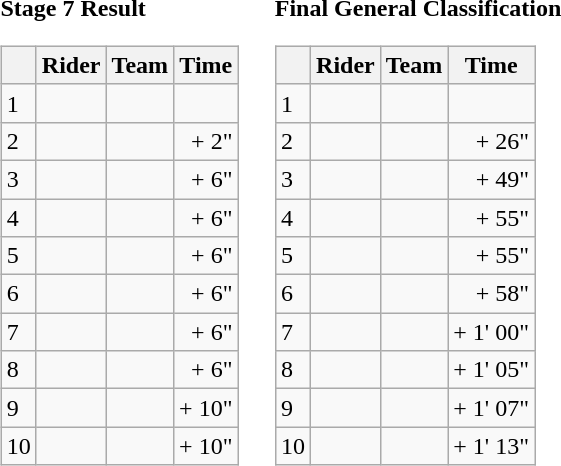<table>
<tr>
<td><strong>Stage 7 Result</strong><br><table class="wikitable">
<tr>
<th></th>
<th>Rider</th>
<th>Team</th>
<th>Time</th>
</tr>
<tr>
<td>1</td>
<td></td>
<td></td>
<td align="right"></td>
</tr>
<tr>
<td>2</td>
<td></td>
<td></td>
<td align="right">+ 2"</td>
</tr>
<tr>
<td>3</td>
<td></td>
<td></td>
<td align="right">+ 6"</td>
</tr>
<tr>
<td>4</td>
<td></td>
<td></td>
<td align="right">+ 6"</td>
</tr>
<tr>
<td>5</td>
<td></td>
<td></td>
<td align="right">+ 6"</td>
</tr>
<tr>
<td>6</td>
<td></td>
<td></td>
<td align="right">+ 6"</td>
</tr>
<tr>
<td>7</td>
<td></td>
<td></td>
<td align="right">+ 6"</td>
</tr>
<tr>
<td>8</td>
<td></td>
<td></td>
<td align="right">+ 6"</td>
</tr>
<tr>
<td>9</td>
<td> </td>
<td></td>
<td align="right">+ 10"</td>
</tr>
<tr>
<td>10</td>
<td></td>
<td></td>
<td align="right">+ 10"</td>
</tr>
</table>
</td>
<td></td>
<td><strong>Final General Classification</strong><br><table class="wikitable">
<tr>
<th></th>
<th>Rider</th>
<th>Team</th>
<th>Time</th>
</tr>
<tr>
<td>1</td>
<td> </td>
<td></td>
<td align="right"></td>
</tr>
<tr>
<td>2</td>
<td></td>
<td></td>
<td align="right">+ 26"</td>
</tr>
<tr>
<td>3</td>
<td></td>
<td></td>
<td align="right">+ 49"</td>
</tr>
<tr>
<td>4</td>
<td></td>
<td></td>
<td align="right">+ 55"</td>
</tr>
<tr>
<td>5</td>
<td></td>
<td></td>
<td align="right">+ 55"</td>
</tr>
<tr>
<td>6</td>
<td></td>
<td></td>
<td align="right">+ 58"</td>
</tr>
<tr>
<td>7</td>
<td></td>
<td></td>
<td align="right">+ 1' 00"</td>
</tr>
<tr>
<td>8</td>
<td></td>
<td></td>
<td align="right">+ 1' 05"</td>
</tr>
<tr>
<td>9</td>
<td></td>
<td></td>
<td align="right">+ 1' 07"</td>
</tr>
<tr>
<td>10</td>
<td></td>
<td></td>
<td align="right">+ 1' 13"</td>
</tr>
</table>
</td>
</tr>
</table>
